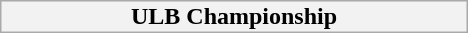<table width=25%>
<tr>
<th bgcolor="#f2f2f2" style="border:1px solid #aaa;">ULB Championship</th>
</tr>
</table>
